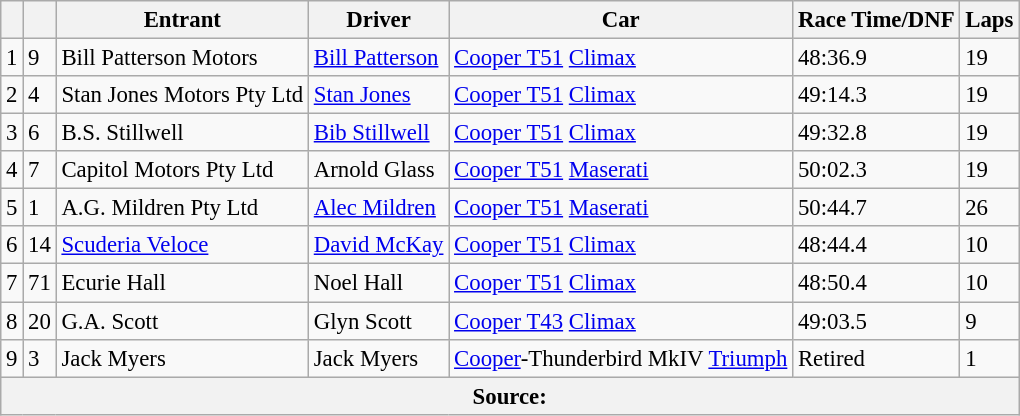<table class="wikitable" style="text-align: left; font-size: 95%;">
<tr>
<th></th>
<th></th>
<th>Entrant</th>
<th>Driver</th>
<th>Car</th>
<th>Race Time/DNF</th>
<th>Laps</th>
</tr>
<tr>
<td>1</td>
<td>9</td>
<td>Bill Patterson Motors</td>
<td><a href='#'>Bill Patterson</a></td>
<td><a href='#'>Cooper T51</a> <a href='#'>Climax</a></td>
<td>48:36.9</td>
<td>19</td>
</tr>
<tr>
<td>2</td>
<td>4</td>
<td>Stan Jones Motors Pty Ltd</td>
<td><a href='#'>Stan Jones</a></td>
<td><a href='#'>Cooper T51</a> <a href='#'>Climax</a></td>
<td>49:14.3</td>
<td>19</td>
</tr>
<tr>
<td>3</td>
<td>6</td>
<td>B.S. Stillwell</td>
<td><a href='#'>Bib Stillwell</a></td>
<td><a href='#'>Cooper T51</a> <a href='#'>Climax</a></td>
<td>49:32.8</td>
<td>19</td>
</tr>
<tr>
<td>4</td>
<td>7</td>
<td>Capitol Motors Pty Ltd</td>
<td>Arnold Glass</td>
<td><a href='#'>Cooper T51</a> <a href='#'>Maserati</a></td>
<td>50:02.3</td>
<td>19</td>
</tr>
<tr>
<td>5</td>
<td>1</td>
<td>A.G. Mildren Pty Ltd</td>
<td><a href='#'>Alec Mildren</a></td>
<td><a href='#'>Cooper T51</a> <a href='#'>Maserati</a></td>
<td>50:44.7</td>
<td>26</td>
</tr>
<tr>
<td>6</td>
<td>14</td>
<td><a href='#'>Scuderia Veloce</a></td>
<td><a href='#'>David McKay</a></td>
<td><a href='#'>Cooper T51</a> <a href='#'>Climax</a></td>
<td>48:44.4</td>
<td>10</td>
</tr>
<tr>
<td>7</td>
<td>71</td>
<td>Ecurie Hall</td>
<td>Noel Hall</td>
<td><a href='#'>Cooper T51</a> <a href='#'>Climax</a></td>
<td>48:50.4</td>
<td>10</td>
</tr>
<tr>
<td>8</td>
<td>20</td>
<td>G.A. Scott</td>
<td>Glyn Scott</td>
<td><a href='#'>Cooper T43</a> <a href='#'>Climax</a></td>
<td>49:03.5</td>
<td>9</td>
</tr>
<tr>
<td>9</td>
<td>3</td>
<td>Jack Myers</td>
<td>Jack Myers</td>
<td><a href='#'>Cooper</a>-Thunderbird MkIV <a href='#'>Triumph</a></td>
<td>Retired</td>
<td>1</td>
</tr>
<tr>
<th colspan=7>Source:</th>
</tr>
</table>
